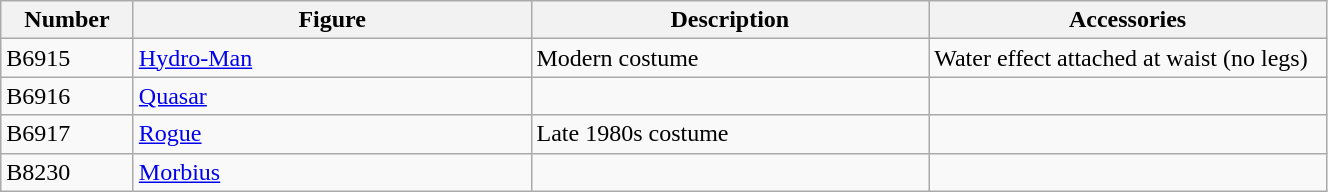<table class="wikitable" width="70%">
<tr>
<th width=10%>Number</th>
<th width=30%>Figure</th>
<th width=30%>Description</th>
<th width=30%>Accessories</th>
</tr>
<tr>
<td>B6915</td>
<td><a href='#'>Hydro-Man</a></td>
<td>Modern costume</td>
<td>Water effect attached at waist (no legs)</td>
</tr>
<tr>
<td>B6916</td>
<td><a href='#'>Quasar</a></td>
<td></td>
<td></td>
</tr>
<tr>
<td>B6917</td>
<td><a href='#'>Rogue</a></td>
<td>Late 1980s costume</td>
<td></td>
</tr>
<tr>
<td>B8230</td>
<td><a href='#'>Morbius</a></td>
<td></td>
<td></td>
</tr>
</table>
